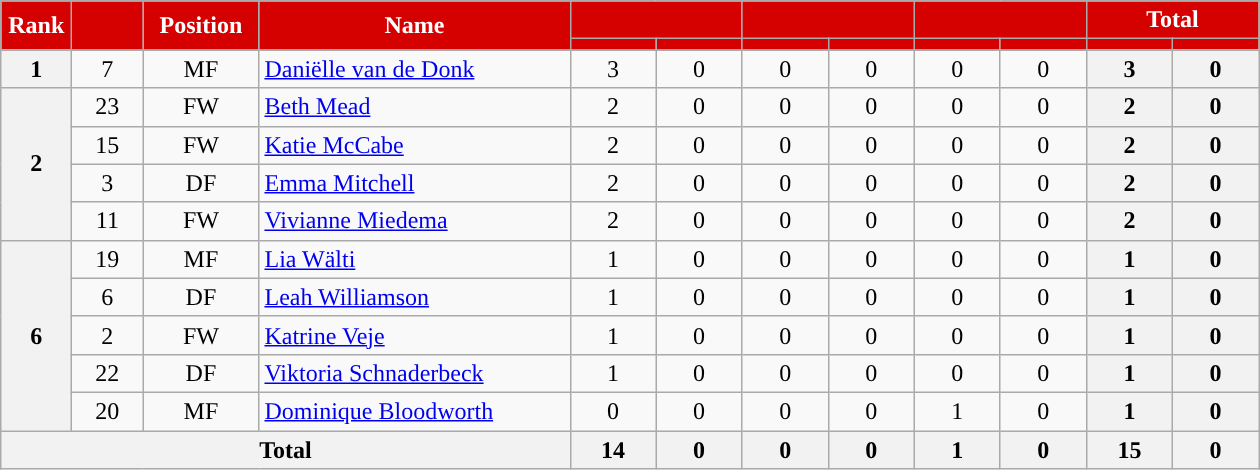<table class="wikitable" style="text-align:center; font-size:100%; ">
<tr>
<th style="background:#d50000; color:white; text-align:center; width:40px" rowspan="2">Rank</th>
<th style="background:#d50000; color:white; text-align:center; width:40px" rowspan="2"></th>
<th rowspan="2" style="background:#d50000; color:white; text-align:center; width:70px">Position</th>
<th style="background:#d50000; color:white; text-align:center; width:200px" rowspan="2">Name</th>
<th style="background:#d50000; color:white; text-align:center;" colspan="2"><a href='#'></a></th>
<th style="background:#d50000; color:white; text-align:center;" colspan="2"><a href='#'></a></th>
<th style="background:#d50000; color:white; text-align:center;" colspan="2"><a href='#'></a></th>
<th style="background:#d50000; color:white; text-align:center;" colspan="2">Total</th>
</tr>
<tr>
<th style="background:#d50000; color:white; text-align:center; width:50px;"></th>
<th style="background:#d50000; color:white; text-align:center; width:50px;"></th>
<th style="background:#d50000; color:white; text-align:center; width:50px;"></th>
<th style="background:#d50000; color:white; text-align:center; width:50px;"></th>
<th style="background:#d50000; color:white; text-align:center; width:50px;"></th>
<th style="background:#d50000; color:white; text-align:center; width:50px;"></th>
<th style="background:#d50000; color:white; text-align:center; width:50px;"></th>
<th style="background:#d50000; color:white; text-align:center; width:50px;"></th>
</tr>
<tr>
<th>1</th>
<td>7</td>
<td>MF</td>
<td style="text-align: left"> <a href='#'>Daniëlle van de Donk</a></td>
<td>3</td>
<td>0</td>
<td>0</td>
<td>0</td>
<td>0</td>
<td>0</td>
<th>3</th>
<th>0</th>
</tr>
<tr>
<th rowspan="4">2</th>
<td>23</td>
<td>FW</td>
<td style="text-align: left"> <a href='#'>Beth Mead</a></td>
<td>2</td>
<td>0</td>
<td>0</td>
<td>0</td>
<td>0</td>
<td>0</td>
<th>2</th>
<th>0</th>
</tr>
<tr>
<td>15</td>
<td>FW</td>
<td style="text-align: left"> <a href='#'>Katie McCabe</a></td>
<td>2</td>
<td>0</td>
<td>0</td>
<td>0</td>
<td>0</td>
<td>0</td>
<th>2</th>
<th>0</th>
</tr>
<tr>
<td>3</td>
<td>DF</td>
<td style="text-align: left"> <a href='#'>Emma Mitchell</a></td>
<td>2</td>
<td>0</td>
<td>0</td>
<td>0</td>
<td>0</td>
<td>0</td>
<th>2</th>
<th>0</th>
</tr>
<tr>
<td>11</td>
<td>FW</td>
<td style="text-align: left"> <a href='#'>Vivianne Miedema</a></td>
<td>2</td>
<td>0</td>
<td>0</td>
<td>0</td>
<td>0</td>
<td>0</td>
<th>2</th>
<th>0</th>
</tr>
<tr>
<th rowspan="5">6</th>
<td>19</td>
<td>MF</td>
<td style="text-align: left"> <a href='#'>Lia Wälti</a></td>
<td>1</td>
<td>0</td>
<td>0</td>
<td>0</td>
<td>0</td>
<td>0</td>
<th>1</th>
<th>0</th>
</tr>
<tr>
<td>6</td>
<td>DF</td>
<td style="text-align: left"> <a href='#'>Leah Williamson</a></td>
<td>1</td>
<td>0</td>
<td>0</td>
<td>0</td>
<td>0</td>
<td>0</td>
<th>1</th>
<th>0</th>
</tr>
<tr>
<td>2</td>
<td>FW</td>
<td style="text-align: left"> <a href='#'>Katrine Veje</a></td>
<td>1</td>
<td>0</td>
<td>0</td>
<td>0</td>
<td>0</td>
<td>0</td>
<th>1</th>
<th>0</th>
</tr>
<tr>
<td>22</td>
<td>DF</td>
<td style="text-align: left"> <a href='#'>Viktoria Schnaderbeck</a></td>
<td>1</td>
<td>0</td>
<td>0</td>
<td>0</td>
<td>0</td>
<td>0</td>
<th>1</th>
<th>0</th>
</tr>
<tr>
<td>20</td>
<td>MF</td>
<td style="text-align: left"> <a href='#'>Dominique Bloodworth</a></td>
<td>0</td>
<td>0</td>
<td>0</td>
<td>0</td>
<td>1</td>
<td>0</td>
<th>1</th>
<th>0</th>
</tr>
<tr>
<th colspan="4">Total</th>
<th>14</th>
<th>0</th>
<th>0</th>
<th>0</th>
<th>1</th>
<th>0</th>
<th>15</th>
<th>0</th>
</tr>
</table>
